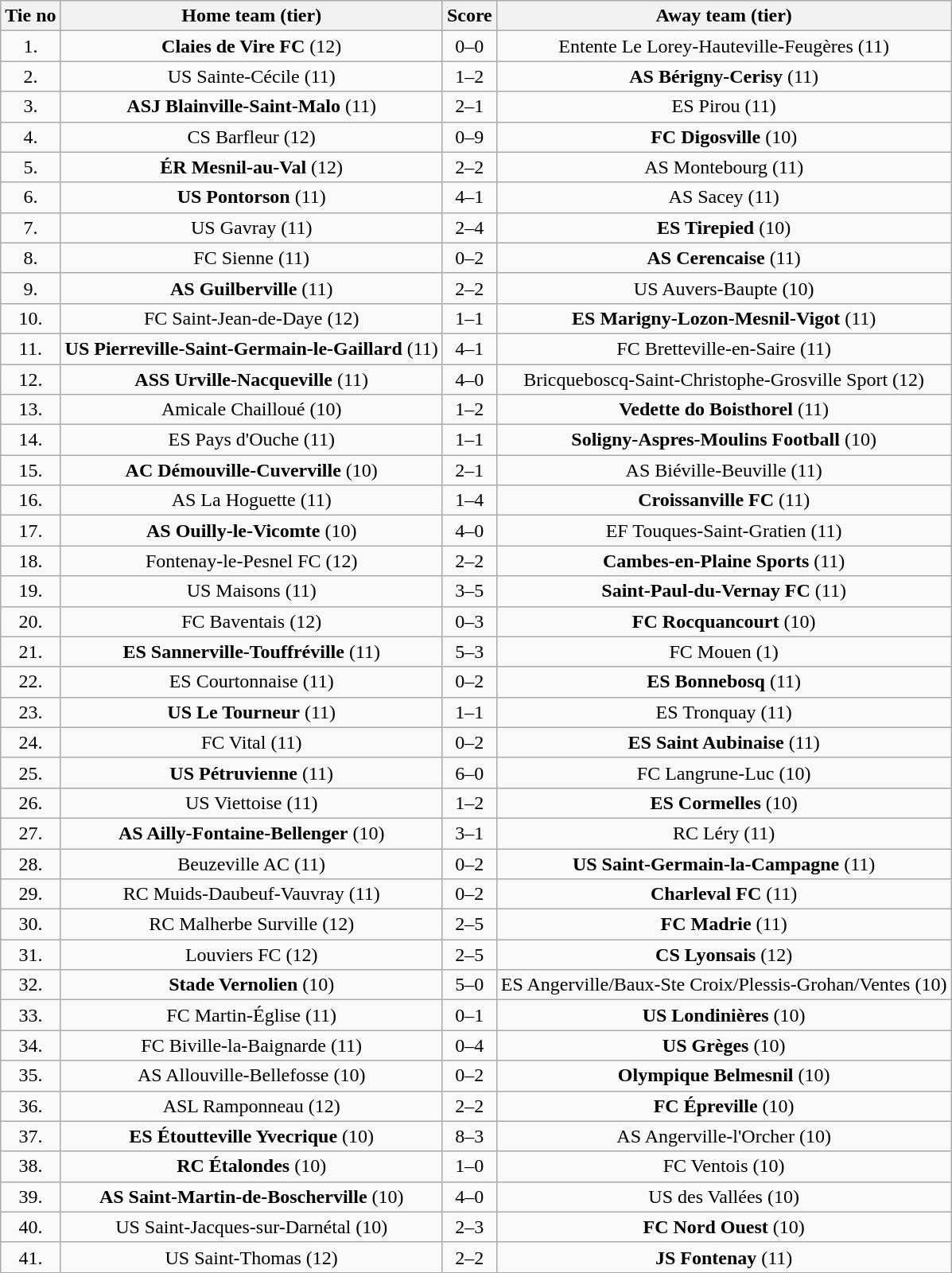<table class="wikitable" style="text-align: center">
<tr>
<th>Tie no</th>
<th>Home team (tier)</th>
<th>Score</th>
<th>Away team (tier)</th>
</tr>
<tr>
<td>1.</td>
<td><strong>Claies de Vire FC</strong> (12)</td>
<td>0–0 </td>
<td>Entente Le Lorey-Hauteville-Feugères (11)</td>
</tr>
<tr>
<td>2.</td>
<td>US Sainte-Cécile (11)</td>
<td>1–2</td>
<td><strong>AS Bérigny-Cerisy</strong> (11)</td>
</tr>
<tr>
<td>3.</td>
<td><strong>ASJ Blainville-Saint-Malo</strong> (11)</td>
<td>2–1</td>
<td>ES Pirou (11)</td>
</tr>
<tr>
<td>4.</td>
<td>CS Barfleur (12)</td>
<td>0–9</td>
<td><strong>FC Digosville</strong> (10)</td>
</tr>
<tr>
<td>5.</td>
<td><strong>ÉR Mesnil-au-Val</strong> (12)</td>
<td>2–2 </td>
<td>AS Montebourg (11)</td>
</tr>
<tr>
<td>6.</td>
<td><strong>US Pontorson</strong> (11)</td>
<td>4–1</td>
<td>AS Sacey (11)</td>
</tr>
<tr>
<td>7.</td>
<td>US Gavray (11)</td>
<td>2–4</td>
<td><strong>ES Tirepied</strong> (10)</td>
</tr>
<tr>
<td>8.</td>
<td>FC Sienne (11)</td>
<td>0–2</td>
<td><strong>AS Cerencaise</strong> (11)</td>
</tr>
<tr>
<td>9.</td>
<td><strong>AS Guilberville</strong> (11)</td>
<td>2–2 </td>
<td>US Auvers-Baupte (10)</td>
</tr>
<tr>
<td>10.</td>
<td>FC Saint-Jean-de-Daye (12)</td>
<td>1–1 </td>
<td><strong>ES Marigny-Lozon-Mesnil-Vigot</strong> (11)</td>
</tr>
<tr>
<td>11.</td>
<td><strong>US Pierreville-Saint-Germain-le-Gaillard</strong> (11)</td>
<td>4–1</td>
<td>FC Bretteville-en-Saire (11)</td>
</tr>
<tr>
<td>12.</td>
<td><strong>ASS Urville-Nacqueville</strong> (11)</td>
<td>4–0</td>
<td>Bricqueboscq-Saint-Christophe-Grosville Sport (12)</td>
</tr>
<tr>
<td>13.</td>
<td>Amicale Chailloué (10)</td>
<td>1–2</td>
<td><strong>Vedette do Boisthorel</strong> (11)</td>
</tr>
<tr>
<td>14.</td>
<td>ES Pays d'Ouche (11)</td>
<td>1–1 </td>
<td><strong>Soligny-Aspres-Moulins Football</strong> (10)</td>
</tr>
<tr>
<td>15.</td>
<td><strong>AC Démouville-Cuverville</strong> (10)</td>
<td>2–1</td>
<td>AS Biéville-Beuville (11)</td>
</tr>
<tr>
<td>16.</td>
<td>AS La Hoguette (11)</td>
<td>1–4</td>
<td><strong>Croissanville FC</strong> (11)</td>
</tr>
<tr>
<td>17.</td>
<td><strong>AS Ouilly-le-Vicomte</strong> (10)</td>
<td>4–0</td>
<td>EF Touques-Saint-Gratien (11)</td>
</tr>
<tr>
<td>18.</td>
<td>Fontenay-le-Pesnel FC (12)</td>
<td>2–2 </td>
<td><strong>Cambes-en-Plaine Sports</strong> (11)</td>
</tr>
<tr>
<td>19.</td>
<td>US Maisons (11)</td>
<td>3–5</td>
<td><strong>Saint-Paul-du-Vernay FC</strong> (11)</td>
</tr>
<tr>
<td>20.</td>
<td>FC Baventais (12)</td>
<td>0–3</td>
<td><strong>FC Rocquancourt</strong> (10)</td>
</tr>
<tr>
<td>21.</td>
<td><strong>ES Sannerville-Touffréville</strong> (11)</td>
<td>5–3</td>
<td>FC Mouen (1)</td>
</tr>
<tr>
<td>22.</td>
<td>ES Courtonnaise (11)</td>
<td>0–2</td>
<td><strong>ES Bonnebosq</strong> (11)</td>
</tr>
<tr>
<td>23.</td>
<td><strong>US Le Tourneur</strong> (11)</td>
<td>1–1 </td>
<td>ES Tronquay (11)</td>
</tr>
<tr>
<td>24.</td>
<td>FC Vital (11)</td>
<td>0–2</td>
<td><strong>ES Saint Aubinaise</strong> (11)</td>
</tr>
<tr>
<td>25.</td>
<td><strong>US Pétruvienne</strong> (11)</td>
<td>6–0</td>
<td>FC Langrune-Luc (10)</td>
</tr>
<tr>
<td>26.</td>
<td>US Viettoise (11)</td>
<td>1–2</td>
<td><strong>ES Cormelles</strong> (10)</td>
</tr>
<tr>
<td>27.</td>
<td><strong>AS Ailly-Fontaine-Bellenger</strong> (10)</td>
<td>3–1</td>
<td>RC Léry (11)</td>
</tr>
<tr>
<td>28.</td>
<td>Beuzeville AC (11)</td>
<td>0–2</td>
<td><strong>US Saint-Germain-la-Campagne</strong> (11)</td>
</tr>
<tr>
<td>29.</td>
<td>RC Muids-Daubeuf-Vauvray (11)</td>
<td>0–2</td>
<td><strong>Charleval FC</strong> (11)</td>
</tr>
<tr>
<td>30.</td>
<td>RC Malherbe Surville (12)</td>
<td>2–5</td>
<td><strong>FC Madrie</strong> (11)</td>
</tr>
<tr>
<td>31.</td>
<td>Louviers FC (12)</td>
<td>2–5</td>
<td><strong>CS Lyonsais</strong> (12)</td>
</tr>
<tr>
<td>32.</td>
<td><strong>Stade Vernolien</strong> (10)</td>
<td>5–0</td>
<td>ES Angerville/Baux-Ste Croix/Plessis-Grohan/Ventes (10)</td>
</tr>
<tr>
<td>33.</td>
<td>FC Martin-Église (11)</td>
<td>0–1</td>
<td><strong>US Londinières</strong> (10)</td>
</tr>
<tr>
<td>34.</td>
<td>FC Biville-la-Baignarde (11)</td>
<td>0–4</td>
<td><strong>US Grèges</strong> (10)</td>
</tr>
<tr>
<td>35.</td>
<td>AS Allouville-Bellefosse (10)</td>
<td>0–2</td>
<td><strong>Olympique Belmesnil</strong> (10)</td>
</tr>
<tr>
<td>36.</td>
<td>ASL Ramponneau (12)</td>
<td>2–2 </td>
<td><strong>FC Épreville</strong> (10)</td>
</tr>
<tr>
<td>37.</td>
<td><strong>ES Étoutteville Yvecrique</strong> (10)</td>
<td>8–3</td>
<td>AS Angerville-l'Orcher (10)</td>
</tr>
<tr>
<td>38.</td>
<td><strong>RC Étalondes</strong> (10)</td>
<td>1–0</td>
<td>FC Ventois (10)</td>
</tr>
<tr>
<td>39.</td>
<td><strong>AS Saint-Martin-de-Boscherville</strong> (10)</td>
<td>4–0</td>
<td>US des Vallées (10)</td>
</tr>
<tr>
<td>40.</td>
<td>US Saint-Jacques-sur-Darnétal (10)</td>
<td>2–3</td>
<td><strong>FC Nord Ouest</strong> (10)</td>
</tr>
<tr>
<td>41.</td>
<td>US Saint-Thomas (12)</td>
<td>2–2 </td>
<td><strong>JS Fontenay</strong> (11)</td>
</tr>
</table>
